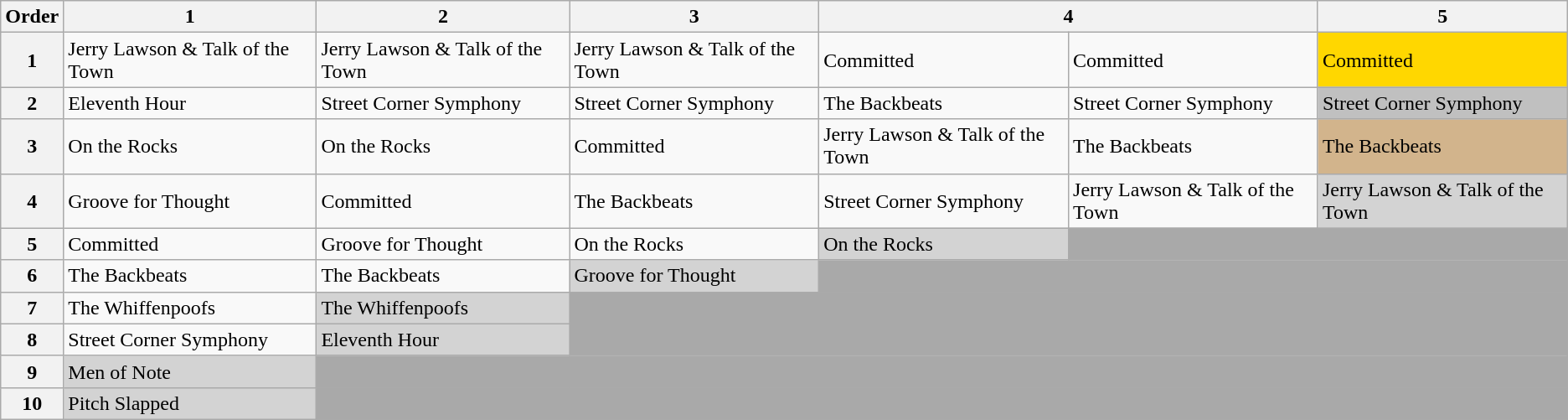<table class="wikitable">
<tr>
<th>Order</th>
<th>1</th>
<th>2</th>
<th>3</th>
<th colspan=2>4</th>
<th>5</th>
</tr>
<tr>
<th>1</th>
<td>Jerry Lawson & Talk of the Town</td>
<td>Jerry Lawson & Talk of the Town</td>
<td>Jerry Lawson & Talk of the Town</td>
<td>Committed</td>
<td>Committed</td>
<td bgcolor="gold">Committed</td>
</tr>
<tr>
<th>2</th>
<td>Eleventh Hour</td>
<td>Street Corner Symphony</td>
<td>Street Corner Symphony</td>
<td>The Backbeats</td>
<td>Street Corner Symphony</td>
<td bgcolor="silver">Street Corner Symphony</td>
</tr>
<tr>
<th>3</th>
<td>On the Rocks</td>
<td>On the Rocks</td>
<td>Committed</td>
<td>Jerry Lawson & Talk of the Town</td>
<td>The Backbeats</td>
<td bgcolor="tan">The Backbeats</td>
</tr>
<tr>
<th>4</th>
<td>Groove for Thought</td>
<td>Committed</td>
<td>The Backbeats</td>
<td>Street Corner Symphony</td>
<td>Jerry Lawson & Talk of the Town</td>
<td bgcolor="#D3D3D3">Jerry Lawson & Talk of the Town</td>
</tr>
<tr>
<th>5</th>
<td>Committed</td>
<td>Groove for Thought</td>
<td>On the Rocks</td>
<td bgcolor="#D3D3D3">On the Rocks</td>
<td bgcolor="darkgray" colspan=2></td>
</tr>
<tr>
<th>6</th>
<td>The Backbeats</td>
<td>The Backbeats</td>
<td bgcolor="#D3D3D3">Groove for Thought</td>
<td bgcolor="darkgray" colspan=3></td>
</tr>
<tr>
<th>7</th>
<td>The Whiffenpoofs</td>
<td bgcolor="#D3D3D3">The Whiffenpoofs</td>
<td bgcolor="darkgray" colspan=4></td>
</tr>
<tr>
<th>8</th>
<td>Street Corner Symphony</td>
<td bgcolor="#D3D3D3">Eleventh Hour</td>
<td bgcolor="darkgray" colspan=4></td>
</tr>
<tr>
<th>9</th>
<td bgcolor="#D3D3D3">Men of Note</td>
<td bgcolor="darkgray" colspan=5></td>
</tr>
<tr>
<th>10</th>
<td bgcolor="#D3D3D3">Pitch Slapped</td>
<td bgcolor="darkgray" colspan=5></td>
</tr>
</table>
